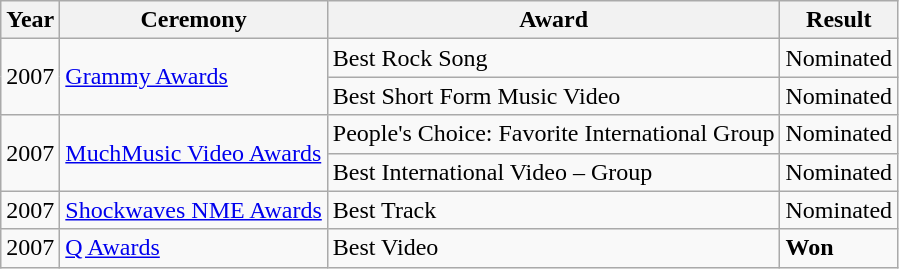<table class="wikitable">
<tr>
<th>Year</th>
<th>Ceremony</th>
<th>Award</th>
<th>Result</th>
</tr>
<tr>
<td style="text-align:left;" rowspan="2">2007</td>
<td style="text-align:left;" rowspan="2"><a href='#'>Grammy Awards</a></td>
<td align="left">Best Rock Song</td>
<td align="left">Nominated</td>
</tr>
<tr>
<td align="left">Best Short Form Music Video</td>
<td align="left">Nominated</td>
</tr>
<tr>
<td style="text-align:left;" rowspan="2">2007</td>
<td style="text-align:left;" rowspan="2"><a href='#'>MuchMusic Video Awards</a></td>
<td align="left">People's Choice: Favorite International Group</td>
<td align="left">Nominated</td>
</tr>
<tr>
<td align="left">Best International Video – Group</td>
<td align="left">Nominated</td>
</tr>
<tr>
<td align="left">2007</td>
<td align="left"><a href='#'>Shockwaves NME Awards</a></td>
<td align="left">Best Track</td>
<td align="left">Nominated</td>
</tr>
<tr>
<td align="left">2007</td>
<td align="left"><a href='#'>Q Awards</a></td>
<td align="left">Best Video</td>
<td align="left"><strong>Won</strong></td>
</tr>
</table>
